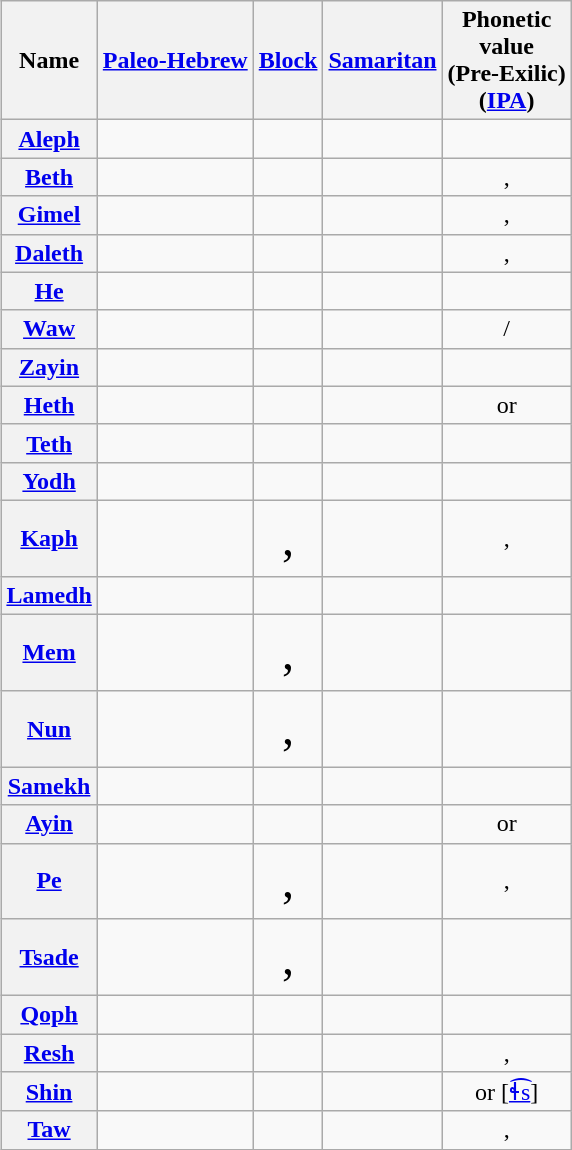<table class="wikitable" style="float: right; margin-left: 20px; text-align: center;">
<tr>
<th>Name</th>
<th><a href='#'>Paleo-Hebrew</a></th>
<th><a href='#'>Block</a></th>
<th><a href='#'>Samaritan</a></th>
<th>Phonetic<br>value<br>(Pre-Exilic)<br>(<a href='#'>IPA</a>)</th>
</tr>
<tr>
<th><a href='#'>Aleph</a></th>
<td></td>
<td style="font-size:200%"></td>
<td style="font-size:200%"></td>
<td></td>
</tr>
<tr>
<th><a href='#'>Beth</a></th>
<td></td>
<td style="font-size:200%"></td>
<td style="font-size:200%"></td>
<td>, </td>
</tr>
<tr>
<th><a href='#'>Gimel</a></th>
<td></td>
<td style="font-size:200%"></td>
<td style="font-size:200%"></td>
<td>, </td>
</tr>
<tr>
<th><a href='#'>Daleth</a></th>
<td></td>
<td style="font-size:200%"></td>
<td style="font-size:200%"></td>
<td>, </td>
</tr>
<tr>
<th><a href='#'>He</a></th>
<td></td>
<td style="font-size:200%"></td>
<td style="font-size:200%"></td>
<td></td>
</tr>
<tr>
<th><a href='#'>Waw</a></th>
<td></td>
<td style="font-size:200%"></td>
<td style="font-size:200%"></td>
<td>/</td>
</tr>
<tr>
<th><a href='#'>Zayin</a></th>
<td></td>
<td style="font-size:200%"></td>
<td style="font-size:200%"></td>
<td></td>
</tr>
<tr>
<th><a href='#'>Heth</a></th>
<td></td>
<td style="font-size:200%"></td>
<td style="font-size:200%"></td>
<td> or </td>
</tr>
<tr>
<th><a href='#'>Teth</a></th>
<td></td>
<td style="font-size:200%"></td>
<td style="font-size:200%"></td>
<td></td>
</tr>
<tr>
<th><a href='#'>Yodh</a></th>
<td></td>
<td style="font-size:200%"></td>
<td style="font-size:200%"></td>
<td></td>
</tr>
<tr>
<th><a href='#'>Kaph</a></th>
<td></td>
<td style="font-size:200%">, </td>
<td style="font-size:200%"></td>
<td>, </td>
</tr>
<tr>
<th><a href='#'>Lamedh</a></th>
<td></td>
<td style="font-size:200%"></td>
<td style="font-size:200%"></td>
<td></td>
</tr>
<tr>
<th><a href='#'>Mem</a></th>
<td></td>
<td style="font-size:200%">, </td>
<td style="font-size:200%"></td>
<td></td>
</tr>
<tr>
<th><a href='#'>Nun</a></th>
<td></td>
<td style="font-size:200%">, </td>
<td style="font-size:200%"></td>
<td></td>
</tr>
<tr>
<th><a href='#'>Samekh</a></th>
<td></td>
<td style="font-size:200%"></td>
<td style="font-size:200%"></td>
<td></td>
</tr>
<tr>
<th><a href='#'>Ayin</a></th>
<td></td>
<td style="font-size:200%"></td>
<td style="font-size:200%"></td>
<td> or </td>
</tr>
<tr>
<th><a href='#'>Pe</a></th>
<td></td>
<td style="font-size:200%">, </td>
<td style="font-size:200%"></td>
<td>, </td>
</tr>
<tr>
<th><a href='#'>Tsade</a></th>
<td></td>
<td style="font-size:200%">, </td>
<td style="font-size:200%"></td>
<td></td>
</tr>
<tr>
<th><a href='#'>Qoph</a></th>
<td></td>
<td style="font-size:200%"></td>
<td style="font-size:200%"></td>
<td></td>
</tr>
<tr>
<th><a href='#'>Resh</a></th>
<td></td>
<td style="font-size:200%"></td>
<td style="font-size:200%"></td>
<td>, </td>
</tr>
<tr>
<th><a href='#'>Shin</a></th>
<td></td>
<td style="font-size:200%"></td>
<td style="font-size:200%"></td>
<td> or [<a href='#'>ɬ͡s</a>]</td>
</tr>
<tr>
<th><a href='#'>Taw</a></th>
<td></td>
<td style="font-size:200%"></td>
<td style="font-size:200%"></td>
<td>, </td>
</tr>
</table>
